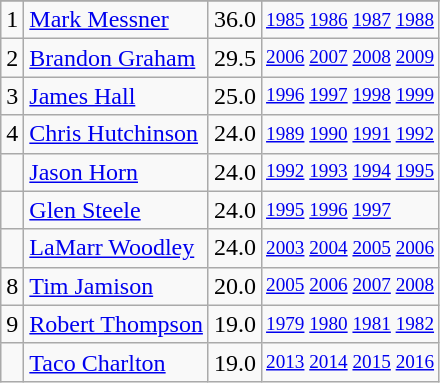<table class="wikitable">
<tr>
</tr>
<tr>
<td>1</td>
<td><a href='#'>Mark Messner</a></td>
<td>36.0</td>
<td style="font-size:80%;"><a href='#'>1985</a> <a href='#'>1986</a> <a href='#'>1987</a> <a href='#'>1988</a></td>
</tr>
<tr>
<td>2</td>
<td><a href='#'>Brandon Graham</a></td>
<td>29.5</td>
<td style="font-size:80%;"><a href='#'>2006</a> <a href='#'>2007</a> <a href='#'>2008</a> <a href='#'>2009</a></td>
</tr>
<tr>
<td>3</td>
<td><a href='#'>James Hall</a></td>
<td>25.0</td>
<td style="font-size:80%;"><a href='#'>1996</a> <a href='#'>1997</a> <a href='#'>1998</a> <a href='#'>1999</a></td>
</tr>
<tr>
<td>4</td>
<td><a href='#'>Chris Hutchinson</a></td>
<td>24.0</td>
<td style="font-size:80%;"><a href='#'>1989</a> <a href='#'>1990</a> <a href='#'>1991</a> <a href='#'>1992</a></td>
</tr>
<tr>
<td></td>
<td><a href='#'>Jason Horn</a></td>
<td>24.0</td>
<td style="font-size:80%;"><a href='#'>1992</a> <a href='#'>1993</a> <a href='#'>1994</a> <a href='#'>1995</a></td>
</tr>
<tr>
<td></td>
<td><a href='#'>Glen Steele</a></td>
<td>24.0</td>
<td style="font-size:80%;"><a href='#'>1995</a> <a href='#'>1996</a> <a href='#'>1997</a></td>
</tr>
<tr>
<td></td>
<td><a href='#'>LaMarr Woodley</a></td>
<td>24.0</td>
<td style="font-size:80%;"><a href='#'>2003</a> <a href='#'>2004</a> <a href='#'>2005</a> <a href='#'>2006</a></td>
</tr>
<tr>
<td>8</td>
<td><a href='#'>Tim Jamison</a></td>
<td>20.0</td>
<td style="font-size:80%;"><a href='#'>2005</a> <a href='#'>2006</a> <a href='#'>2007</a> <a href='#'>2008</a></td>
</tr>
<tr>
<td>9</td>
<td><a href='#'>Robert Thompson</a></td>
<td>19.0</td>
<td style="font-size:80%;"><a href='#'>1979</a> <a href='#'>1980</a> <a href='#'>1981</a> <a href='#'>1982</a></td>
</tr>
<tr>
<td></td>
<td><a href='#'>Taco Charlton</a></td>
<td>19.0</td>
<td style="font-size:80%;"><a href='#'>2013</a> <a href='#'>2014</a> <a href='#'>2015</a> <a href='#'>2016</a></td>
</tr>
</table>
